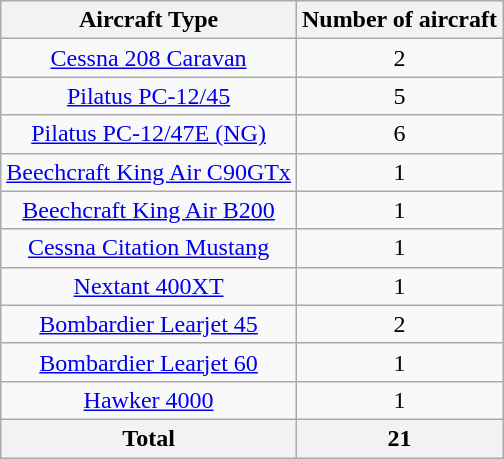<table class="wikitable" style=text-align:center>
<tr>
<th>Aircraft Type</th>
<th>Number of aircraft</th>
</tr>
<tr>
<td><a href='#'>Cessna 208 Caravan</a></td>
<td>2</td>
</tr>
<tr>
<td><a href='#'>Pilatus PC-12/45</a></td>
<td>5</td>
</tr>
<tr>
<td><a href='#'>Pilatus PC-12/47E (NG)</a></td>
<td>6</td>
</tr>
<tr>
<td><a href='#'>Beechcraft King Air C90GTx</a></td>
<td>1</td>
</tr>
<tr>
<td><a href='#'>Beechcraft King Air B200</a></td>
<td>1</td>
</tr>
<tr>
<td><a href='#'>Cessna Citation Mustang</a></td>
<td>1</td>
</tr>
<tr>
<td><a href='#'>Nextant 400XT</a></td>
<td>1</td>
</tr>
<tr>
<td><a href='#'>Bombardier Learjet 45</a></td>
<td>2</td>
</tr>
<tr>
<td><a href='#'>Bombardier Learjet 60</a></td>
<td>1</td>
</tr>
<tr>
<td><a href='#'>Hawker 4000</a></td>
<td>1</td>
</tr>
<tr>
<th>Total</th>
<th>21</th>
</tr>
</table>
